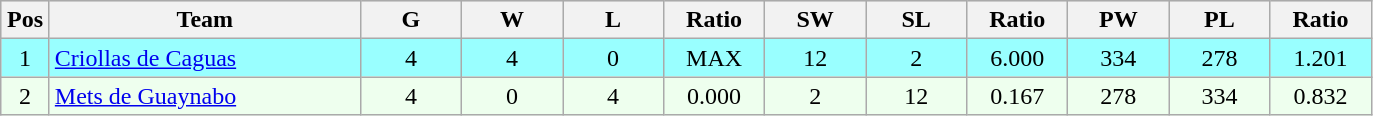<table class=wikitable style="text-align:center">
<tr bgcolor="#DCDCDC">
<th width="25">Pos</th>
<th width="200">Team</th>
<th width="60">G</th>
<th width="60">W</th>
<th width="60">L</th>
<th width="60">Ratio</th>
<th width="60">SW</th>
<th width="60">SL</th>
<th width="60">Ratio</th>
<th width="60">PW</th>
<th width="60">PL</th>
<th width="60">Ratio</th>
</tr>
<tr bgcolor=#99FFFF>
<td>1</td>
<td align=left><a href='#'>Criollas de Caguas</a></td>
<td>4</td>
<td>4</td>
<td>0</td>
<td>MAX</td>
<td>12</td>
<td>2</td>
<td>6.000</td>
<td>334</td>
<td>278</td>
<td>1.201</td>
</tr>
<tr bgcolor=#eeffee>
<td>2</td>
<td align=left><a href='#'>Mets de Guaynabo</a></td>
<td>4</td>
<td>0</td>
<td>4</td>
<td>0.000</td>
<td>2</td>
<td>12</td>
<td>0.167</td>
<td>278</td>
<td>334</td>
<td>0.832</td>
</tr>
</table>
